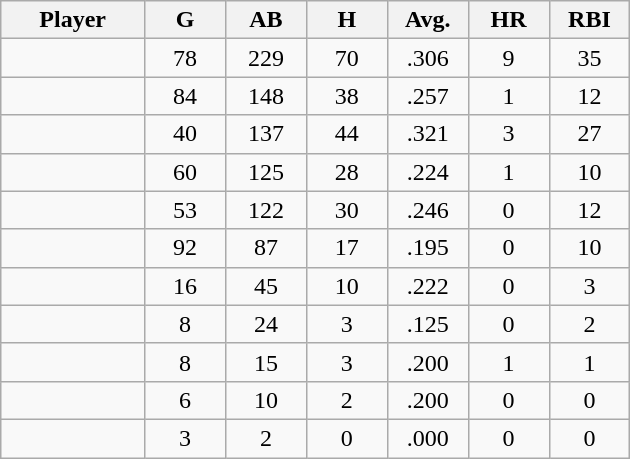<table class="wikitable sortable">
<tr>
<th bgcolor="#DDDDFF" width="16%">Player</th>
<th bgcolor="#DDDDFF" width="9%">G</th>
<th bgcolor="#DDDDFF" width="9%">AB</th>
<th bgcolor="#DDDDFF" width="9%">H</th>
<th bgcolor="#DDDDFF" width="9%">Avg.</th>
<th bgcolor="#DDDDFF" width="9%">HR</th>
<th bgcolor="#DDDDFF" width="9%">RBI</th>
</tr>
<tr align="center">
<td></td>
<td>78</td>
<td>229</td>
<td>70</td>
<td>.306</td>
<td>9</td>
<td>35</td>
</tr>
<tr align="center">
<td></td>
<td>84</td>
<td>148</td>
<td>38</td>
<td>.257</td>
<td>1</td>
<td>12</td>
</tr>
<tr align="center">
<td></td>
<td>40</td>
<td>137</td>
<td>44</td>
<td>.321</td>
<td>3</td>
<td>27</td>
</tr>
<tr align="center">
<td></td>
<td>60</td>
<td>125</td>
<td>28</td>
<td>.224</td>
<td>1</td>
<td>10</td>
</tr>
<tr align="center">
<td></td>
<td>53</td>
<td>122</td>
<td>30</td>
<td>.246</td>
<td>0</td>
<td>12</td>
</tr>
<tr align="center">
<td></td>
<td>92</td>
<td>87</td>
<td>17</td>
<td>.195</td>
<td>0</td>
<td>10</td>
</tr>
<tr align="center">
<td></td>
<td>16</td>
<td>45</td>
<td>10</td>
<td>.222</td>
<td>0</td>
<td>3</td>
</tr>
<tr align="center">
<td></td>
<td>8</td>
<td>24</td>
<td>3</td>
<td>.125</td>
<td>0</td>
<td>2</td>
</tr>
<tr align="center">
<td></td>
<td>8</td>
<td>15</td>
<td>3</td>
<td>.200</td>
<td>1</td>
<td>1</td>
</tr>
<tr align="center">
<td></td>
<td>6</td>
<td>10</td>
<td>2</td>
<td>.200</td>
<td>0</td>
<td>0</td>
</tr>
<tr align="center">
<td></td>
<td>3</td>
<td>2</td>
<td>0</td>
<td>.000</td>
<td>0</td>
<td>0</td>
</tr>
</table>
